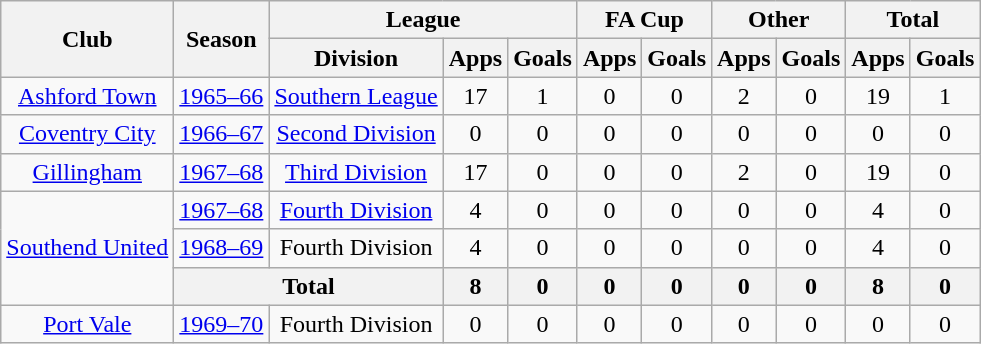<table class="wikitable" style="text-align: center;">
<tr>
<th rowspan="2">Club</th>
<th rowspan="2">Season</th>
<th colspan="3">League</th>
<th colspan="2">FA Cup</th>
<th colspan="2">Other</th>
<th colspan="2">Total</th>
</tr>
<tr>
<th>Division</th>
<th>Apps</th>
<th>Goals</th>
<th>Apps</th>
<th>Goals</th>
<th>Apps</th>
<th>Goals</th>
<th>Apps</th>
<th>Goals</th>
</tr>
<tr>
<td><a href='#'>Ashford Town</a></td>
<td><a href='#'>1965–66</a></td>
<td><a href='#'>Southern League</a></td>
<td>17</td>
<td>1</td>
<td>0</td>
<td>0</td>
<td>2</td>
<td>0</td>
<td>19</td>
<td>1</td>
</tr>
<tr>
<td><a href='#'>Coventry City</a></td>
<td><a href='#'>1966–67</a></td>
<td><a href='#'>Second Division</a></td>
<td>0</td>
<td>0</td>
<td>0</td>
<td>0</td>
<td>0</td>
<td>0</td>
<td>0</td>
<td>0</td>
</tr>
<tr>
<td><a href='#'>Gillingham</a></td>
<td><a href='#'>1967–68</a></td>
<td><a href='#'>Third Division</a></td>
<td>17</td>
<td>0</td>
<td>0</td>
<td>0</td>
<td>2</td>
<td>0</td>
<td>19</td>
<td>0</td>
</tr>
<tr>
<td rowspan="3"><a href='#'>Southend United</a></td>
<td><a href='#'>1967–68</a></td>
<td><a href='#'>Fourth Division</a></td>
<td>4</td>
<td>0</td>
<td>0</td>
<td>0</td>
<td>0</td>
<td>0</td>
<td>4</td>
<td>0</td>
</tr>
<tr>
<td><a href='#'>1968–69</a></td>
<td>Fourth Division</td>
<td>4</td>
<td>0</td>
<td>0</td>
<td>0</td>
<td>0</td>
<td>0</td>
<td>4</td>
<td>0</td>
</tr>
<tr>
<th colspan="2">Total</th>
<th>8</th>
<th>0</th>
<th>0</th>
<th>0</th>
<th>0</th>
<th>0</th>
<th>8</th>
<th>0</th>
</tr>
<tr>
<td><a href='#'>Port Vale</a></td>
<td><a href='#'>1969–70</a></td>
<td>Fourth Division</td>
<td>0</td>
<td>0</td>
<td>0</td>
<td>0</td>
<td>0</td>
<td>0</td>
<td>0</td>
<td>0</td>
</tr>
</table>
